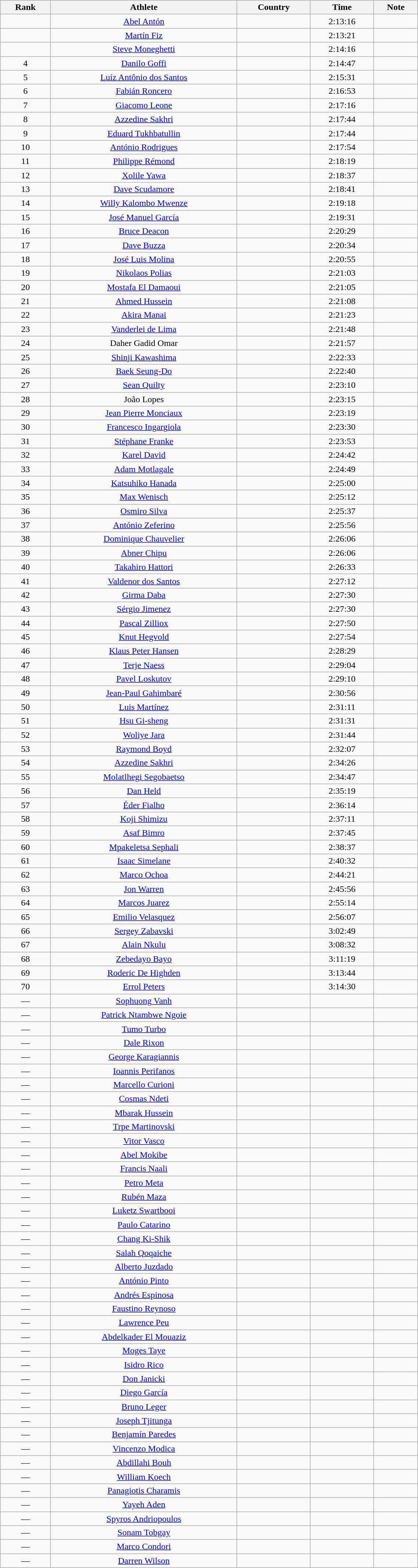<table class="wikitable sortable" style=" text-align:center;" width="60%">
<tr>
<th>Rank</th>
<th>Athlete</th>
<th>Country</th>
<th>Time</th>
<th>Note</th>
</tr>
<tr>
<td></td>
<td><a href='#'>Abel Antón</a></td>
<td align=left></td>
<td>2:13:16</td>
<td></td>
</tr>
<tr>
<td></td>
<td><a href='#'>Martín Fiz</a></td>
<td align=left></td>
<td>2:13:21</td>
<td></td>
</tr>
<tr>
<td></td>
<td><a href='#'>Steve Moneghetti</a></td>
<td align=left></td>
<td>2:14:16</td>
<td></td>
</tr>
<tr>
<td>4</td>
<td><a href='#'>Danilo Goffi</a></td>
<td align=left></td>
<td>2:14:47</td>
<td></td>
</tr>
<tr>
<td>5</td>
<td><a href='#'>Luíz Antônio dos Santos</a></td>
<td align=left></td>
<td>2:15:31</td>
<td></td>
</tr>
<tr>
<td>6</td>
<td><a href='#'>Fabián Roncero</a></td>
<td align=left></td>
<td>2:16:53</td>
<td></td>
</tr>
<tr>
<td>7</td>
<td><a href='#'>Giacomo Leone</a></td>
<td align=left></td>
<td>2:17:16</td>
<td></td>
</tr>
<tr>
<td>8</td>
<td><a href='#'>Azzedine Sakhri</a></td>
<td align=left></td>
<td>2:17:44</td>
<td></td>
</tr>
<tr>
<td>9</td>
<td><a href='#'>Eduard Tukhbatullin</a></td>
<td align=left></td>
<td>2:17:44</td>
<td></td>
</tr>
<tr>
<td>10</td>
<td><a href='#'>António Rodrigues</a></td>
<td align=left></td>
<td>2:17:54</td>
<td></td>
</tr>
<tr>
<td>11</td>
<td><a href='#'>Philippe Rémond</a></td>
<td align=left></td>
<td>2:18:19</td>
<td></td>
</tr>
<tr>
<td>12</td>
<td><a href='#'>Xolile Yawa</a></td>
<td align=left></td>
<td>2:18:37</td>
<td></td>
</tr>
<tr>
<td>13</td>
<td><a href='#'>Dave Scudamore</a></td>
<td align=left></td>
<td>2:18:41</td>
<td></td>
</tr>
<tr>
<td>14</td>
<td><a href='#'>Willy Kalombo Mwenze</a></td>
<td align=left></td>
<td>2:19:18</td>
<td></td>
</tr>
<tr>
<td>15</td>
<td><a href='#'>José Manuel García</a></td>
<td align=left></td>
<td>2:19:31</td>
<td></td>
</tr>
<tr>
<td>16</td>
<td><a href='#'>Bruce Deacon</a></td>
<td align=left></td>
<td>2:20:29</td>
<td></td>
</tr>
<tr>
<td>17</td>
<td><a href='#'>Dave Buzza</a></td>
<td align=left></td>
<td>2:20:34</td>
<td></td>
</tr>
<tr>
<td>18</td>
<td><a href='#'>José Luis Molina</a></td>
<td align=left></td>
<td>2:20:55</td>
<td></td>
</tr>
<tr>
<td>19</td>
<td><a href='#'>Nikolaos Polias</a></td>
<td align=left></td>
<td>2:21:03</td>
<td></td>
</tr>
<tr>
<td>20</td>
<td><a href='#'>Mostafa El Damaoui</a></td>
<td align=left></td>
<td>2:21:05</td>
<td></td>
</tr>
<tr>
<td>21</td>
<td><a href='#'>Ahmed Hussein</a></td>
<td align=left></td>
<td>2:21:08</td>
<td></td>
</tr>
<tr>
<td>22</td>
<td><a href='#'>Akira Manai</a></td>
<td align=left></td>
<td>2:21:23</td>
<td></td>
</tr>
<tr>
<td>23</td>
<td><a href='#'>Vanderlei de Lima</a></td>
<td align=left></td>
<td>2:21:48</td>
<td></td>
</tr>
<tr>
<td>24</td>
<td>Daher Gadid Omar</td>
<td align=left></td>
<td>2:21:57</td>
<td></td>
</tr>
<tr>
<td>25</td>
<td><a href='#'>Shinji Kawashima</a></td>
<td align=left></td>
<td>2:22:33</td>
<td></td>
</tr>
<tr>
<td>26</td>
<td><a href='#'>Baek Seung-Do</a></td>
<td align=left></td>
<td>2:22:40</td>
<td></td>
</tr>
<tr>
<td>27</td>
<td><a href='#'>Sean Quilty</a></td>
<td align=left></td>
<td>2:23:10</td>
<td></td>
</tr>
<tr>
<td>28</td>
<td>João Lopes</td>
<td align=left></td>
<td>2:23:15</td>
<td></td>
</tr>
<tr>
<td>29</td>
<td><a href='#'>Jean Pierre Monciaux</a></td>
<td align=left></td>
<td>2:23:19</td>
<td></td>
</tr>
<tr>
<td>30</td>
<td><a href='#'>Francesco Ingargiola</a></td>
<td align=left></td>
<td>2:23:30</td>
<td></td>
</tr>
<tr>
<td>31</td>
<td><a href='#'>Stéphane Franke</a></td>
<td align=left></td>
<td>2:23:53</td>
<td></td>
</tr>
<tr>
<td>32</td>
<td><a href='#'>Karel David</a></td>
<td align=left></td>
<td>2:24:42</td>
<td></td>
</tr>
<tr>
<td>33</td>
<td><a href='#'>Adam Motlagale</a></td>
<td align=left></td>
<td>2:24:49</td>
<td></td>
</tr>
<tr>
<td>34</td>
<td><a href='#'>Katsuhiko Hanada</a></td>
<td align=left></td>
<td>2:25:00</td>
<td></td>
</tr>
<tr>
<td>35</td>
<td><a href='#'>Max Wenisch</a></td>
<td align=left></td>
<td>2:25:12</td>
<td></td>
</tr>
<tr>
<td>36</td>
<td><a href='#'>Osmiro Silva</a></td>
<td align=left></td>
<td>2:25:37</td>
<td></td>
</tr>
<tr>
<td>37</td>
<td><a href='#'>António Zeferino</a></td>
<td align=left></td>
<td>2:25:56</td>
<td></td>
</tr>
<tr>
<td>38</td>
<td><a href='#'>Dominique Chauvelier</a></td>
<td align=left></td>
<td>2:26:06</td>
<td></td>
</tr>
<tr>
<td>39</td>
<td><a href='#'>Abner Chipu</a></td>
<td align=left></td>
<td>2:26:06</td>
<td></td>
</tr>
<tr>
<td>40</td>
<td><a href='#'>Takahiro Hattori</a></td>
<td align=left></td>
<td>2:26:33</td>
<td></td>
</tr>
<tr>
<td>41</td>
<td><a href='#'>Valdenor dos Santos</a></td>
<td align=left></td>
<td>2:27:12</td>
<td></td>
</tr>
<tr>
<td>42</td>
<td><a href='#'>Girma Daba</a></td>
<td align=left></td>
<td>2:27:30</td>
<td></td>
</tr>
<tr>
<td>43</td>
<td><a href='#'>Sérgio Jimenez</a></td>
<td align=left></td>
<td>2:27:30</td>
<td></td>
</tr>
<tr>
<td>44</td>
<td><a href='#'>Pascal Zilliox</a></td>
<td align=left></td>
<td>2:27:50</td>
<td></td>
</tr>
<tr>
<td>45</td>
<td><a href='#'>Knut Hegvold</a></td>
<td align=left></td>
<td>2:27:54</td>
<td></td>
</tr>
<tr>
<td>46</td>
<td><a href='#'>Klaus Peter Hansen</a></td>
<td align=left></td>
<td>2:28:29</td>
<td></td>
</tr>
<tr>
<td>47</td>
<td><a href='#'>Terje Naess</a></td>
<td align=left></td>
<td>2:29:04</td>
<td></td>
</tr>
<tr>
<td>48</td>
<td><a href='#'>Pavel Loskutov</a></td>
<td align=left></td>
<td>2:29:10</td>
<td></td>
</tr>
<tr>
<td>49</td>
<td><a href='#'>Jean-Paul Gahimbaré</a></td>
<td align=left></td>
<td>2:30:56</td>
<td></td>
</tr>
<tr>
<td>50</td>
<td><a href='#'>Luis Martínez</a></td>
<td align=left></td>
<td>2:31:11</td>
<td></td>
</tr>
<tr>
<td>51</td>
<td><a href='#'>Hsu Gi-sheng</a></td>
<td align=left></td>
<td>2:31:31</td>
<td></td>
</tr>
<tr>
<td>52</td>
<td><a href='#'>Woliye Jara</a></td>
<td align=left></td>
<td>2:31:44</td>
<td></td>
</tr>
<tr>
<td>53</td>
<td><a href='#'>Raymond Boyd</a></td>
<td align=left></td>
<td>2:32:07</td>
<td></td>
</tr>
<tr>
<td>54</td>
<td><a href='#'>Azzedine Sakhri</a></td>
<td align=left></td>
<td>2:34:26</td>
<td></td>
</tr>
<tr>
<td>55</td>
<td><a href='#'>Molatlhegi Segobaetso</a></td>
<td align=left></td>
<td>2:34:47</td>
<td></td>
</tr>
<tr>
<td>56</td>
<td><a href='#'>Dan Held</a></td>
<td align=left></td>
<td>2:35:19</td>
<td></td>
</tr>
<tr>
<td>57</td>
<td><a href='#'>Éder Fialho</a></td>
<td align=left></td>
<td>2:36:14</td>
<td></td>
</tr>
<tr>
<td>58</td>
<td><a href='#'>Koji Shimizu</a></td>
<td align=left></td>
<td>2:37:11</td>
<td></td>
</tr>
<tr>
<td>59</td>
<td><a href='#'>Asaf Bimro</a></td>
<td align=left></td>
<td>2:37:45</td>
<td></td>
</tr>
<tr>
<td>60</td>
<td><a href='#'>Mpakeletsa Sephali</a></td>
<td align=left></td>
<td>2:38:37</td>
<td></td>
</tr>
<tr>
<td>61</td>
<td><a href='#'>Isaac Simelane</a></td>
<td align=left></td>
<td>2:40:32</td>
<td></td>
</tr>
<tr>
<td>62</td>
<td><a href='#'>Marco Ochoa</a></td>
<td align=left></td>
<td>2:44:21</td>
<td></td>
</tr>
<tr>
<td>63</td>
<td><a href='#'>Jon Warren</a></td>
<td align=left></td>
<td>2:45:56</td>
<td></td>
</tr>
<tr>
<td>64</td>
<td><a href='#'>Marcos Juarez</a></td>
<td align=left></td>
<td>2:55:14</td>
<td></td>
</tr>
<tr>
<td>65</td>
<td><a href='#'>Emilio Velasquez</a></td>
<td align=left></td>
<td>2:56:07</td>
<td></td>
</tr>
<tr>
<td>66</td>
<td><a href='#'>Sergey Zabavski</a></td>
<td align=left></td>
<td>3:02:49</td>
<td></td>
</tr>
<tr>
<td>67</td>
<td><a href='#'>Alain Nkulu</a></td>
<td align=left></td>
<td>3:08:32</td>
<td></td>
</tr>
<tr>
<td>68</td>
<td><a href='#'>Zebedayo Bayo</a></td>
<td align=left></td>
<td>3:11:19</td>
<td></td>
</tr>
<tr>
<td>69</td>
<td><a href='#'>Roderic De Highden</a></td>
<td align=left></td>
<td>3:13:44</td>
<td></td>
</tr>
<tr>
<td>70</td>
<td><a href='#'>Errol Peters</a></td>
<td align=left></td>
<td>3:14:30</td>
<td></td>
</tr>
<tr>
<td>—</td>
<td><a href='#'>Sophuong Vanh</a></td>
<td align=left></td>
<td></td>
<td></td>
</tr>
<tr>
<td>—</td>
<td><a href='#'>Patrick Ntambwe Ngoie</a></td>
<td align=left></td>
<td></td>
<td></td>
</tr>
<tr>
<td>—</td>
<td><a href='#'>Tumo Turbo</a></td>
<td align=left></td>
<td></td>
<td></td>
</tr>
<tr>
<td>—</td>
<td><a href='#'>Dale Rixon</a></td>
<td align=left></td>
<td></td>
<td></td>
</tr>
<tr>
<td>—</td>
<td><a href='#'>George Karagiannis</a></td>
<td align=left></td>
<td></td>
<td></td>
</tr>
<tr>
<td>—</td>
<td><a href='#'>Ioannis Perifanos</a></td>
<td align=left></td>
<td></td>
<td></td>
</tr>
<tr>
<td>—</td>
<td><a href='#'>Marcello Curioni</a></td>
<td align=left></td>
<td></td>
<td></td>
</tr>
<tr>
<td>—</td>
<td><a href='#'>Cosmas Ndeti</a></td>
<td align=left></td>
<td></td>
<td></td>
</tr>
<tr>
<td>—</td>
<td><a href='#'>Mbarak Hussein</a></td>
<td align=left></td>
<td></td>
<td></td>
</tr>
<tr>
<td>—</td>
<td><a href='#'>Trpe Martinovski</a></td>
<td align=left></td>
<td></td>
<td></td>
</tr>
<tr>
<td>—</td>
<td><a href='#'>Vitor Vasco</a></td>
<td align=left></td>
<td></td>
<td></td>
</tr>
<tr>
<td>—</td>
<td><a href='#'>Abel Mokibe</a></td>
<td align=left></td>
<td></td>
<td></td>
</tr>
<tr>
<td>—</td>
<td><a href='#'>Francis Naali</a></td>
<td align=left></td>
<td></td>
<td></td>
</tr>
<tr>
<td>—</td>
<td><a href='#'>Petro Meta</a></td>
<td align=left></td>
<td></td>
<td></td>
</tr>
<tr>
<td>—</td>
<td><a href='#'>Rubén Maza</a></td>
<td align=left></td>
<td></td>
<td></td>
</tr>
<tr>
<td>—</td>
<td><a href='#'>Luketz Swartbooi</a></td>
<td align=left></td>
<td></td>
<td></td>
</tr>
<tr>
<td>—</td>
<td><a href='#'>Paulo Catarino</a></td>
<td align=left></td>
<td></td>
<td></td>
</tr>
<tr>
<td>—</td>
<td><a href='#'>Chang Ki-Shik</a></td>
<td align=left></td>
<td></td>
<td></td>
</tr>
<tr>
<td>—</td>
<td><a href='#'>Salah Qoqaiche</a></td>
<td align=left></td>
<td></td>
<td></td>
</tr>
<tr>
<td>—</td>
<td><a href='#'>Alberto Juzdado</a></td>
<td align=left></td>
<td></td>
<td></td>
</tr>
<tr>
<td>—</td>
<td><a href='#'>António Pinto</a></td>
<td align=left></td>
<td></td>
<td></td>
</tr>
<tr>
<td>—</td>
<td><a href='#'>Andrés Espinosa</a></td>
<td align=left></td>
<td></td>
<td></td>
</tr>
<tr>
<td>—</td>
<td><a href='#'>Faustino Reynoso</a></td>
<td align=left></td>
<td></td>
<td></td>
</tr>
<tr>
<td>—</td>
<td><a href='#'>Lawrence Peu</a></td>
<td align=left></td>
<td></td>
<td></td>
</tr>
<tr>
<td>—</td>
<td><a href='#'>Abdelkader El Mouaziz</a></td>
<td align=left></td>
<td></td>
<td></td>
</tr>
<tr>
<td>—</td>
<td><a href='#'>Moges Taye</a></td>
<td align=left></td>
<td></td>
<td></td>
</tr>
<tr>
<td>—</td>
<td><a href='#'>Isidro Rico</a></td>
<td align=left></td>
<td></td>
<td></td>
</tr>
<tr>
<td>—</td>
<td><a href='#'>Don Janicki</a></td>
<td align=left></td>
<td></td>
<td></td>
</tr>
<tr>
<td>—</td>
<td><a href='#'>Diego García</a></td>
<td align=left></td>
<td></td>
<td></td>
</tr>
<tr>
<td>—</td>
<td><a href='#'>Bruno Leger</a></td>
<td align=left></td>
<td></td>
<td></td>
</tr>
<tr>
<td>—</td>
<td><a href='#'>Joseph Tjitunga</a></td>
<td align=left></td>
<td></td>
<td></td>
</tr>
<tr>
<td>—</td>
<td><a href='#'>Benjamín Paredes</a></td>
<td align=left></td>
<td></td>
<td></td>
</tr>
<tr>
<td>—</td>
<td><a href='#'>Vincenzo Modica</a></td>
<td align=left></td>
<td></td>
<td></td>
</tr>
<tr>
<td>—</td>
<td><a href='#'>Abdillahi Bouh</a></td>
<td align=left></td>
<td></td>
<td></td>
</tr>
<tr>
<td>—</td>
<td><a href='#'>William Koech</a></td>
<td align=left></td>
<td></td>
<td></td>
</tr>
<tr>
<td>—</td>
<td><a href='#'>Panagiotis Charamis</a></td>
<td align=left></td>
<td></td>
<td></td>
</tr>
<tr>
<td>—</td>
<td><a href='#'>Yayeh Aden</a></td>
<td align=left></td>
<td></td>
<td></td>
</tr>
<tr>
<td>—</td>
<td><a href='#'>Spyros Andriopoulos</a></td>
<td align=left></td>
<td></td>
<td></td>
</tr>
<tr>
<td>—</td>
<td><a href='#'>Sonam Tobgay</a></td>
<td align=left></td>
<td></td>
<td></td>
</tr>
<tr>
<td>—</td>
<td><a href='#'>Marco Condori</a></td>
<td align=left></td>
<td></td>
<td></td>
</tr>
<tr>
<td>—</td>
<td><a href='#'>Darren Wilson</a></td>
<td align=left></td>
<td></td>
<td></td>
</tr>
</table>
